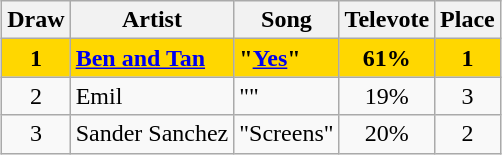<table class="sortable wikitable" style="margin: 1em auto 1em auto; text-align:center;">
<tr>
<th>Draw</th>
<th>Artist</th>
<th>Song</th>
<th>Televote</th>
<th>Place</th>
</tr>
<tr style="font-weight:bold; background:gold;">
<td>1</td>
<td align="left"><a href='#'>Ben and Tan</a></td>
<td align="left">"<a href='#'>Yes</a>"</td>
<td>61%</td>
<td>1</td>
</tr>
<tr>
<td>2</td>
<td align="left">Emil</td>
<td align="left">""</td>
<td>19%</td>
<td>3</td>
</tr>
<tr>
<td>3</td>
<td align="left">Sander Sanchez</td>
<td align="left">"Screens"</td>
<td>20%</td>
<td>2</td>
</tr>
</table>
